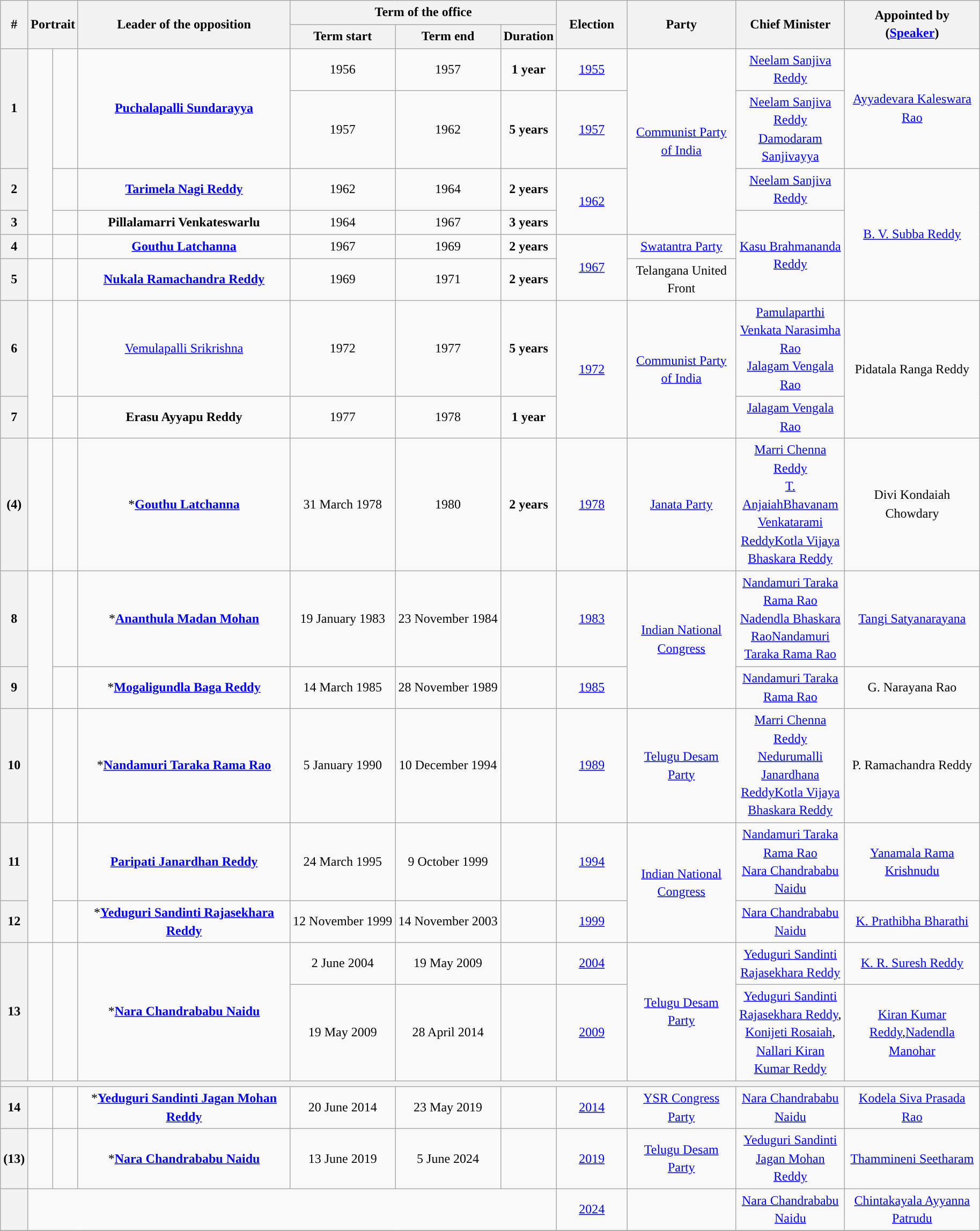<table class="wikitable" style="line-height:1.4em; text-align:center">
<tr>
<th rowspan=2>#</th>
<th rowspan=2 colspan="2">Portrait</th>
<th rowspan=2 style="width:16em">Leader of the opposition<br></th>
<th colspan="3">Term of the office</th>
<th rowspan=2 style="width:5em">Election<br></th>
<th rowspan=2 style="width:8em">Party</th>
<th rowspan=2 style="width:8em">Chief Minister</th>
<th rowspan=2 style="width:10em">Appointed by<br>(<a href='#'>Speaker</a>)</th>
</tr>
<tr>
<th>Term start</th>
<th>Term end</th>
<th>Duration</th>
</tr>
<tr>
<th rowspan=2>1</th>
<td rowspan=4></td>
<td rowspan=2></td>
<td rowspan=2><strong><a href='#'>Puchalapalli Sundarayya</a></strong><br></td>
<td>1956</td>
<td>1957</td>
<td><strong>1 year</strong></td>
<td><a href='#'>1955</a><br></td>
<td rowspan=4><a href='#'>Communist Party of India</a></td>
<td><a href='#'>Neelam Sanjiva Reddy</a></td>
<td rowspan="2"><a href='#'>Ayyadevara Kaleswara Rao</a></td>
</tr>
<tr>
<td>1957</td>
<td>1962</td>
<td><strong>5 years</strong></td>
<td><a href='#'>1957</a><br></td>
<td><a href='#'>Neelam Sanjiva Reddy</a><br><a href='#'>Damodaram Sanjivayya</a></td>
</tr>
<tr>
<th>2</th>
<td></td>
<td><strong><a href='#'>Tarimela Nagi Reddy</a></strong><br></td>
<td>1962</td>
<td>1964</td>
<td><strong>2 years</strong></td>
<td rowspan=2><a href='#'>1962</a><br></td>
<td><a href='#'>Neelam Sanjiva Reddy</a></td>
<td rowspan="4"><a href='#'>B. V. Subba Reddy</a></td>
</tr>
<tr>
<th>3</th>
<td></td>
<td><strong>Pillalamarri Venkateswarlu</strong><br></td>
<td>1964</td>
<td>1967</td>
<td><strong>3 years</strong></td>
<td rowspan="3"><a href='#'>Kasu Brahmananda Reddy</a></td>
</tr>
<tr>
<th>4</th>
<td></td>
<td></td>
<td><strong><a href='#'>Gouthu Latchanna</a></strong><br></td>
<td>1967</td>
<td>1969</td>
<td><strong>2 years</strong></td>
<td rowspan=2><a href='#'>1967</a><br></td>
<td><a href='#'>Swatantra Party</a></td>
</tr>
<tr>
<th>5</th>
<td></td>
<td></td>
<td><strong><a href='#'>Nukala Ramachandra Reddy</a></strong><br></td>
<td>1969</td>
<td>1971</td>
<td><strong>2 years</strong></td>
<td>Telangana United Front</td>
</tr>
<tr>
<th>6</th>
<td rowspan=2></td>
<td></td>
<td><a href='#'>Vemulapalli Srikrishna</a><br></td>
<td>1972</td>
<td>1977</td>
<td><strong>5 years</strong></td>
<td rowspan=2><a href='#'>1972</a><br></td>
<td rowspan="2"><a href='#'>Communist Party of India</a></td>
<td><a href='#'>Pamulaparthi Venkata Narasimha Rao</a><br><a href='#'>Jalagam Vengala Rao</a></td>
<td rowspan="2">Pidatala Ranga Reddy</td>
</tr>
<tr>
<th>7</th>
<td></td>
<td><strong>Erasu Ayyapu Reddy</strong><br></td>
<td>1977</td>
<td>1978</td>
<td><strong>1 year</strong></td>
<td><a href='#'>Jalagam Vengala Rao</a></td>
</tr>
<tr>
<th>(4)</th>
<td></td>
<td></td>
<td>*<strong><a href='#'>Gouthu Latchanna</a></strong><br></td>
<td>31 March 1978</td>
<td>1980</td>
<td><strong>2 years</strong></td>
<td><a href='#'>1978</a><br></td>
<td><a href='#'>Janata Party</a></td>
<td><a href='#'>Marri Chenna Reddy</a><br><a href='#'>T. Anjaiah</a><a href='#'>Bhavanam Venkatarami Reddy</a><a href='#'>Kotla Vijaya Bhaskara Reddy</a></td>
<td>Divi Kondaiah Chowdary</td>
</tr>
<tr>
<th>8</th>
<td rowspan=2></td>
<td></td>
<td>*<strong><a href='#'>Ananthula Madan Mohan</a></strong><br></td>
<td>19 January 1983</td>
<td>23 November 1984</td>
<td><strong></strong></td>
<td><a href='#'>1983</a><br></td>
<td rowspan="2"><a href='#'>Indian National Congress</a></td>
<td><a href='#'>Nandamuri Taraka Rama Rao</a><br><a href='#'>Nadendla Bhaskara Rao</a><a href='#'>Nandamuri Taraka Rama Rao</a></td>
<td><a href='#'>Tangi Satyanarayana</a></td>
</tr>
<tr>
<th>9</th>
<td></td>
<td>*<strong><a href='#'>Mogaligundla Baga Reddy</a></strong><br></td>
<td>14 March 1985</td>
<td>28 November 1989</td>
<td><strong></strong></td>
<td><a href='#'>1985</a><br></td>
<td><a href='#'>Nandamuri Taraka Rama Rao</a></td>
<td>G. Narayana Rao</td>
</tr>
<tr>
<th>10</th>
<td></td>
<td></td>
<td>*<strong><a href='#'>Nandamuri Taraka Rama Rao</a></strong><br></td>
<td>5 January 1990</td>
<td>10 December 1994</td>
<td><strong></strong></td>
<td><a href='#'>1989</a><br></td>
<td><a href='#'>Telugu Desam Party</a></td>
<td><a href='#'>Marri Chenna Reddy</a><br><a href='#'>Nedurumalli Janardhana Reddy</a><a href='#'>Kotla Vijaya Bhaskara Reddy</a></td>
<td>P. Ramachandra Reddy</td>
</tr>
<tr>
<th>11</th>
<td rowspan=2></td>
<td></td>
<td><strong><a href='#'>Paripati Janardhan Reddy</a></strong><br></td>
<td>24 March 1995</td>
<td>9 October 1999</td>
<td><strong></strong></td>
<td><a href='#'>1994</a><br></td>
<td rowspan=2><a href='#'>Indian National Congress</a></td>
<td><a href='#'>Nandamuri Taraka Rama Rao</a><br><a href='#'>Nara Chandrababu Naidu</a></td>
<td><a href='#'>Yanamala Rama Krishnudu</a></td>
</tr>
<tr>
<th>12</th>
<td></td>
<td>*<strong><a href='#'>Yeduguri Sandinti Rajasekhara Reddy</a></strong><br></td>
<td>12 November 1999</td>
<td>14 November 2003</td>
<td><strong></strong></td>
<td><a href='#'>1999</a><br></td>
<td><a href='#'>Nara Chandrababu Naidu</a></td>
<td><a href='#'>K. Prathibha Bharathi</a></td>
</tr>
<tr>
<th rowspan=2>13</th>
<td rowspan=2></td>
<td rowspan=2></td>
<td rowspan=2>*<strong><a href='#'>Nara Chandrababu Naidu</a></strong><br></td>
<td>2 June 2004</td>
<td>19 May 2009</td>
<td><strong></strong></td>
<td><a href='#'>2004</a><br></td>
<td rowspan=2><a href='#'>Telugu Desam Party</a></td>
<td><a href='#'>Yeduguri Sandinti Rajasekhara Reddy</a></td>
<td><a href='#'>K. R. Suresh Reddy</a></td>
</tr>
<tr>
<td>19 May 2009</td>
<td>28 April 2014</td>
<td><strong></strong></td>
<td><a href='#'>2009</a><br></td>
<td><a href='#'>Yeduguri Sandinti Rajasekhara Reddy</a>, <a href='#'>Konijeti Rosaiah</a>, <a href='#'>Nallari Kiran Kumar Reddy</a></td>
<td><a href='#'>Kiran Kumar Reddy</a>,<a href='#'>Nadendla Manohar</a></td>
</tr>
<tr>
<th colspan="11"></th>
</tr>
<tr>
<th>14</th>
<td></td>
<td></td>
<td>*<strong><a href='#'>Yeduguri Sandinti Jagan Mohan Reddy</a></strong><br></td>
<td>20 June 2014</td>
<td>23 May 2019</td>
<td><strong></strong></td>
<td><a href='#'>2014</a><br></td>
<td><a href='#'>YSR Congress Party</a></td>
<td><a href='#'>Nara Chandrababu Naidu</a></td>
<td><a href='#'>Kodela Siva Prasada Rao</a></td>
</tr>
<tr>
<th>(13)</th>
<td></td>
<td></td>
<td>*<strong><a href='#'>Nara Chandrababu Naidu</a></strong><br></td>
<td>13 June 2019</td>
<td>5 June 2024</td>
<td><strong></strong></td>
<td><a href='#'>2019</a><br></td>
<td><a href='#'>Telugu Desam Party</a></td>
<td><a href='#'>Yeduguri Sandinti Jagan Mohan Reddy</a></td>
<td><a href='#'>Thammineni Seetharam</a></td>
</tr>
<tr>
<th></th>
<td colspan="6"></td>
<td><a href='#'>2024</a><br></td>
<td></td>
<td><a href='#'>Nara Chandrababu Naidu</a></td>
<td><a href='#'>Chintakayala Ayyanna Patrudu</a></td>
</tr>
<tr>
</tr>
</table>
